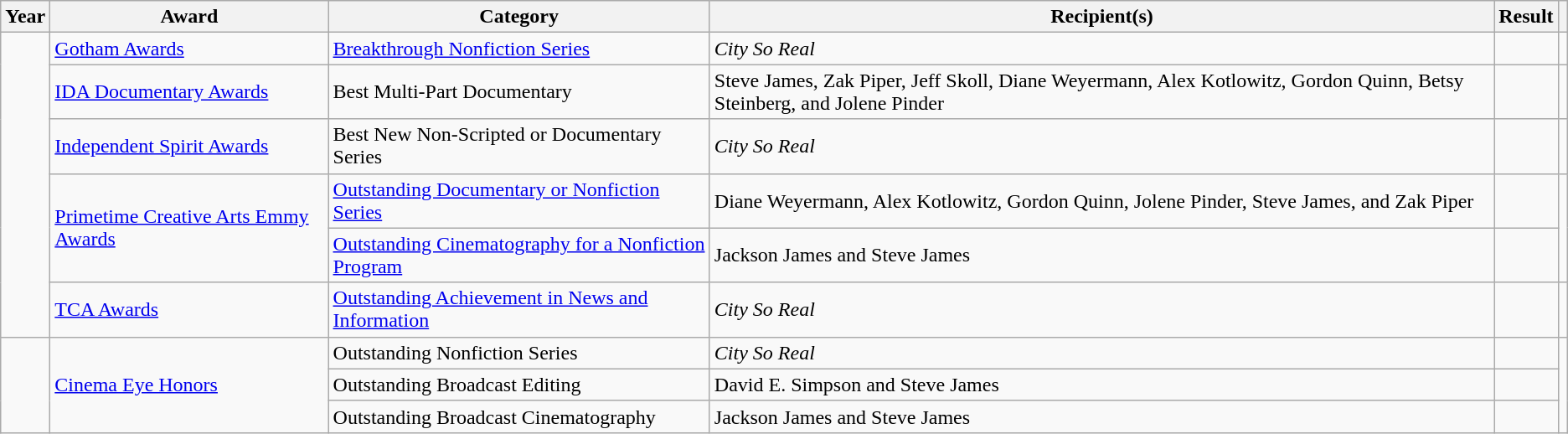<table class="wikitable plainrowheaders sortable">
<tr>
<th scope="col">Year</th>
<th scope="col">Award</th>
<th scope="col">Category</th>
<th scope="col">Recipient(s)</th>
<th scope="col">Result</th>
<th scope="col" class="unsortable"></th>
</tr>
<tr>
<td rowspan="6"></td>
<td><a href='#'>Gotham Awards</a></td>
<td><a href='#'>Breakthrough Nonfiction Series</a></td>
<td><em>City So Real</em></td>
<td></td>
<td align="center"></td>
</tr>
<tr>
<td><a href='#'>IDA Documentary Awards</a></td>
<td>Best Multi-Part Documentary</td>
<td>Steve James, Zak Piper, Jeff Skoll, Diane Weyermann, Alex Kotlowitz, Gordon Quinn, Betsy Steinberg, and Jolene Pinder</td>
<td></td>
<td align="center"></td>
</tr>
<tr>
<td><a href='#'>Independent Spirit Awards</a></td>
<td>Best New Non-Scripted or Documentary Series</td>
<td><em>City So Real</em></td>
<td></td>
<td align="center"></td>
</tr>
<tr>
<td rowspan="2"><a href='#'>Primetime Creative Arts Emmy Awards</a></td>
<td><a href='#'>Outstanding Documentary or Nonfiction Series</a></td>
<td>Diane Weyermann, Alex Kotlowitz, Gordon Quinn, Jolene Pinder, Steve James, and Zak Piper</td>
<td></td>
<td rowspan="2" align="center"></td>
</tr>
<tr>
<td><a href='#'>Outstanding Cinematography for a Nonfiction Program</a></td>
<td>Jackson James and Steve James </td>
<td></td>
</tr>
<tr>
<td><a href='#'>TCA Awards</a></td>
<td><a href='#'>Outstanding Achievement in News and Information</a></td>
<td><em>City So Real</em></td>
<td></td>
<td align="center"></td>
</tr>
<tr>
<td rowspan="3"></td>
<td rowspan="3"><a href='#'>Cinema Eye Honors</a></td>
<td>Outstanding Nonfiction Series</td>
<td><em>City So Real</em></td>
<td></td>
<td align="center" rowspan="3"></td>
</tr>
<tr>
<td>Outstanding Broadcast Editing</td>
<td>David E. Simpson and Steve James</td>
<td></td>
</tr>
<tr>
<td>Outstanding Broadcast Cinematography</td>
<td>Jackson James and Steve James</td>
<td></td>
</tr>
</table>
